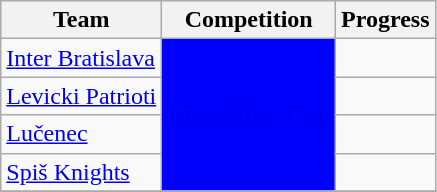<table class="wikitable sortable">
<tr>
<th>Team</th>
<th>Competition</th>
<th>Progress</th>
</tr>
<tr>
<td><a href='#'>Inter Bratislava</a></td>
<td rowspan="4" align="center" style="background:blue;"><a href='#'><span><strong>Alpe Adria Cup</strong></span></a></td>
<td></td>
</tr>
<tr>
<td><a href='#'>Levicki Patrioti</a></td>
<td></td>
</tr>
<tr>
<td><a href='#'>Lučenec</a></td>
<td></td>
</tr>
<tr>
<td><a href='#'>Spiš Knights</a></td>
<td></td>
</tr>
<tr>
</tr>
</table>
